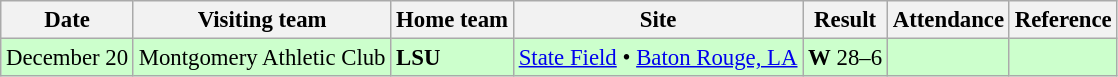<table class="wikitable" style="font-size:95%;">
<tr>
<th>Date</th>
<th>Visiting team</th>
<th>Home team</th>
<th>Site</th>
<th>Result</th>
<th>Attendance</th>
<th class="unsortable">Reference</th>
</tr>
<tr bgcolor=ccffcc>
<td>December 20</td>
<td>Montgomery Athletic Club</td>
<td><strong>LSU</strong></td>
<td><a href='#'>State Field</a> • <a href='#'>Baton Rouge, LA</a></td>
<td><strong>W</strong> 28–6</td>
<td></td>
<td></td>
</tr>
</table>
